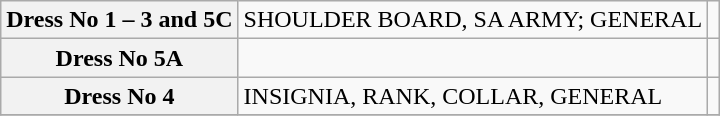<table class=wikitable style="text-align: left;">
<tr>
<th>Dress No 1 – 3 and 5C</th>
<td>SHOULDER BOARD, SA ARMY; GENERAL</td>
<td></td>
</tr>
<tr>
<th>Dress No 5A</th>
<td></td>
<td></td>
</tr>
<tr>
<th>Dress No 4</th>
<td>INSIGNIA, RANK, COLLAR, GENERAL</td>
<td> </td>
</tr>
<tr>
</tr>
</table>
